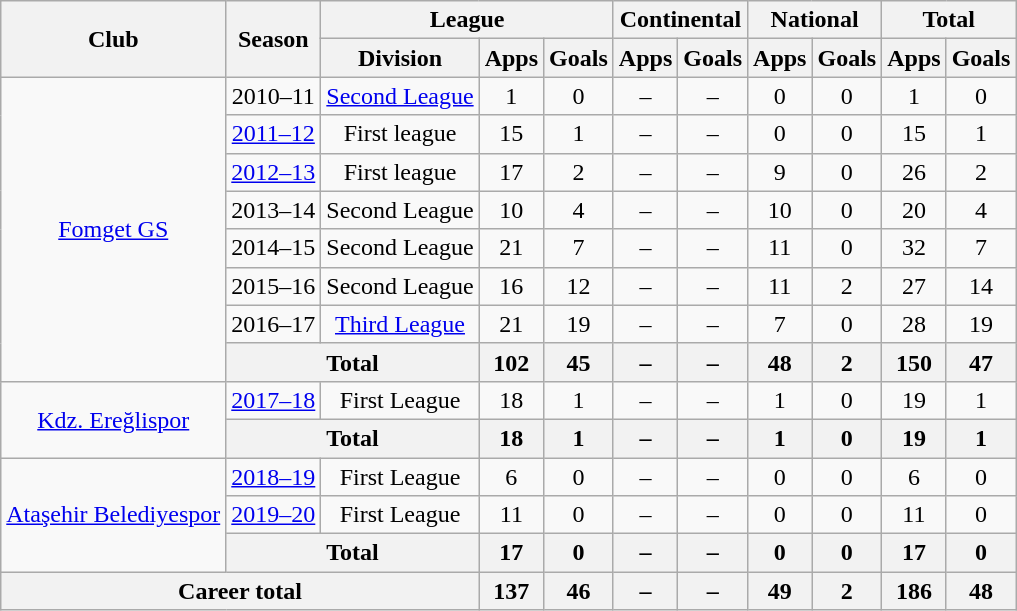<table class="wikitable" style="text-align: center;">
<tr>
<th rowspan="2">Club</th>
<th rowspan="2">Season</th>
<th colspan="3">League</th>
<th colspan="2">Continental</th>
<th colspan="2">National</th>
<th colspan="2">Total</th>
</tr>
<tr>
<th>Division</th>
<th>Apps</th>
<th>Goals</th>
<th>Apps</th>
<th>Goals</th>
<th>Apps</th>
<th>Goals</th>
<th>Apps</th>
<th>Goals</th>
</tr>
<tr>
<td rowspan=8><a href='#'>Fomget GS</a></td>
<td>2010–11</td>
<td><a href='#'>Second League</a></td>
<td>1</td>
<td>0</td>
<td>–</td>
<td>–</td>
<td>0</td>
<td>0</td>
<td>1</td>
<td>0</td>
</tr>
<tr>
<td><a href='#'>2011–12</a></td>
<td>First league</td>
<td>15</td>
<td>1</td>
<td>–</td>
<td>–</td>
<td>0</td>
<td>0</td>
<td>15</td>
<td>1</td>
</tr>
<tr>
<td><a href='#'>2012–13</a></td>
<td>First league</td>
<td>17</td>
<td>2</td>
<td>–</td>
<td>–</td>
<td>9</td>
<td>0</td>
<td>26</td>
<td>2</td>
</tr>
<tr>
<td>2013–14</td>
<td>Second League</td>
<td>10</td>
<td>4</td>
<td>–</td>
<td>–</td>
<td>10</td>
<td>0</td>
<td>20</td>
<td>4</td>
</tr>
<tr>
<td>2014–15</td>
<td>Second League</td>
<td>21</td>
<td>7</td>
<td>–</td>
<td>–</td>
<td>11</td>
<td>0</td>
<td>32</td>
<td>7</td>
</tr>
<tr>
<td>2015–16</td>
<td>Second League</td>
<td>16</td>
<td>12</td>
<td>–</td>
<td>–</td>
<td>11</td>
<td>2</td>
<td>27</td>
<td>14</td>
</tr>
<tr>
<td>2016–17</td>
<td><a href='#'>Third League</a></td>
<td>21</td>
<td>19</td>
<td>–</td>
<td>–</td>
<td>7</td>
<td>0</td>
<td>28</td>
<td>19</td>
</tr>
<tr>
<th colspan=2>Total</th>
<th>102</th>
<th>45</th>
<th>–</th>
<th>–</th>
<th>48</th>
<th>2</th>
<th>150</th>
<th>47</th>
</tr>
<tr>
<td rowspan=2><a href='#'>Kdz. Ereğlispor</a></td>
<td><a href='#'>2017–18</a></td>
<td>First League</td>
<td>18</td>
<td>1</td>
<td>–</td>
<td>–</td>
<td>1</td>
<td>0</td>
<td>19</td>
<td>1</td>
</tr>
<tr>
<th colspan=2>Total</th>
<th>18</th>
<th>1</th>
<th>–</th>
<th>–</th>
<th>1</th>
<th>0</th>
<th>19</th>
<th>1</th>
</tr>
<tr>
<td rowspan=3><a href='#'>Ataşehir Belediyespor</a></td>
<td><a href='#'>2018–19</a></td>
<td>First League</td>
<td>6</td>
<td>0</td>
<td>–</td>
<td>–</td>
<td>0</td>
<td>0</td>
<td>6</td>
<td>0</td>
</tr>
<tr>
<td><a href='#'>2019–20</a></td>
<td>First League</td>
<td>11</td>
<td>0</td>
<td>–</td>
<td>–</td>
<td>0</td>
<td>0</td>
<td>11</td>
<td>0</td>
</tr>
<tr>
<th colspan=2>Total</th>
<th>17</th>
<th>0</th>
<th>–</th>
<th>–</th>
<th>0</th>
<th>0</th>
<th>17</th>
<th>0</th>
</tr>
<tr>
<th colspan=3>Career total</th>
<th>137</th>
<th>46</th>
<th>–</th>
<th>–</th>
<th>49</th>
<th>2</th>
<th>186</th>
<th>48</th>
</tr>
</table>
